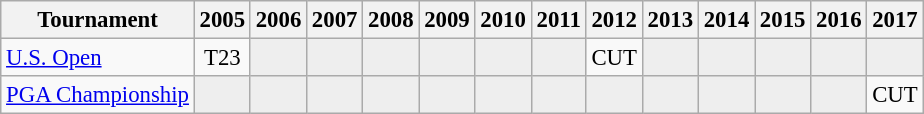<table class="wikitable" style="font-size:95%;text-align:center;">
<tr>
<th>Tournament</th>
<th>2005</th>
<th>2006</th>
<th>2007</th>
<th>2008</th>
<th>2009</th>
<th>2010</th>
<th>2011</th>
<th>2012</th>
<th>2013</th>
<th>2014</th>
<th>2015</th>
<th>2016</th>
<th>2017</th>
</tr>
<tr>
<td align=left><a href='#'>U.S. Open</a></td>
<td>T23</td>
<td style="background:#eeeeee;"></td>
<td style="background:#eeeeee;"></td>
<td style="background:#eeeeee;"></td>
<td style="background:#eeeeee;"></td>
<td style="background:#eeeeee;"></td>
<td style="background:#eeeeee;"></td>
<td>CUT</td>
<td style="background:#eeeeee;"></td>
<td style="background:#eeeeee;"></td>
<td style="background:#eeeeee;"></td>
<td style="background:#eeeeee;"></td>
<td style="background:#eeeeee;"></td>
</tr>
<tr>
<td align=left><a href='#'>PGA Championship</a></td>
<td style="background:#eeeeee;"></td>
<td style="background:#eeeeee;"></td>
<td style="background:#eeeeee;"></td>
<td style="background:#eeeeee;"></td>
<td style="background:#eeeeee;"></td>
<td style="background:#eeeeee;"></td>
<td style="background:#eeeeee;"></td>
<td style="background:#eeeeee;"></td>
<td style="background:#eeeeee;"></td>
<td style="background:#eeeeee;"></td>
<td style="background:#eeeeee;"></td>
<td style="background:#eeeeee;"></td>
<td>CUT</td>
</tr>
</table>
